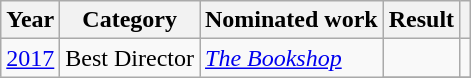<table class="wikitable">
<tr>
<th>Year</th>
<th>Category</th>
<th>Nominated work</th>
<th>Result</th>
<th></th>
</tr>
<tr>
<td rowspan="2"><a href='#'>2017</a></td>
<td rowspan="2">Best Director</td>
<td rowspan="2"><em><a href='#'>The Bookshop</a></em></td>
<td></td>
<td></td>
</tr>
<tr>
</tr>
</table>
